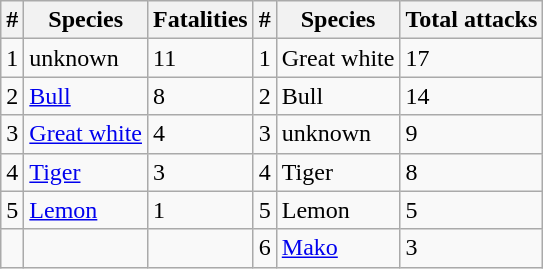<table class="wikitable">
<tr>
<th>#</th>
<th>Species</th>
<th>Fatalities</th>
<th>#</th>
<th>Species</th>
<th>Total attacks</th>
</tr>
<tr>
<td>1</td>
<td>unknown</td>
<td>11</td>
<td>1</td>
<td>Great white</td>
<td>17</td>
</tr>
<tr>
<td>2</td>
<td><a href='#'>Bull</a></td>
<td>8</td>
<td>2</td>
<td>Bull</td>
<td>14</td>
</tr>
<tr>
<td>3</td>
<td><a href='#'>Great white</a></td>
<td>4</td>
<td>3</td>
<td>unknown</td>
<td>9</td>
</tr>
<tr>
<td>4</td>
<td><a href='#'>Tiger</a></td>
<td>3</td>
<td>4</td>
<td>Tiger</td>
<td>8</td>
</tr>
<tr>
<td>5</td>
<td><a href='#'>Lemon</a></td>
<td>1</td>
<td>5</td>
<td>Lemon</td>
<td>5</td>
</tr>
<tr>
<td></td>
<td></td>
<td></td>
<td>6</td>
<td><a href='#'>Mako</a></td>
<td>3</td>
</tr>
</table>
